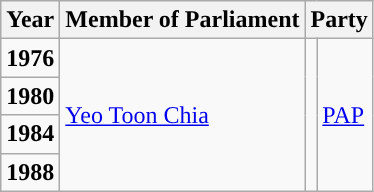<table class="wikitable">
<tr>
<th>Year</th>
<th>Member of Parliament</th>
<th colspan="2">Party</th>
</tr>
<tr>
<td><strong>1976</strong></td>
<td rowspan="4"><a href='#'>Yeo Toon Chia</a></td>
<td rowspan="4"></td>
<td rowspan="4"><a href='#'>PAP</a></td>
</tr>
<tr>
<td><strong>1980</strong></td>
</tr>
<tr>
<td><strong>1984</strong></td>
</tr>
<tr>
<td><strong>1988</strong></td>
</tr>
</table>
